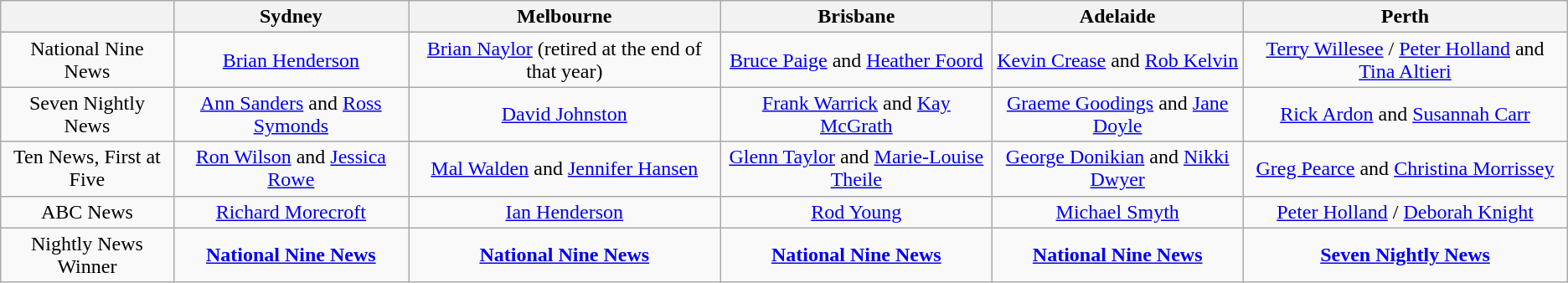<table class="wikitable">
<tr>
<th></th>
<th>Sydney</th>
<th>Melbourne</th>
<th>Brisbane</th>
<th>Adelaide</th>
<th>Perth</th>
</tr>
<tr style="text-align:center">
<td>National Nine News</td>
<td><a href='#'>Brian Henderson</a></td>
<td><a href='#'>Brian Naylor</a> (retired at the end of that year)</td>
<td><a href='#'>Bruce Paige</a> and <a href='#'>Heather Foord</a></td>
<td><a href='#'>Kevin Crease</a> and <a href='#'>Rob Kelvin</a></td>
<td><a href='#'>Terry Willesee</a> / <a href='#'>Peter Holland</a> and <a href='#'>Tina Altieri</a></td>
</tr>
<tr style="text-align:center">
<td>Seven Nightly News</td>
<td><a href='#'>Ann Sanders</a> and <a href='#'>Ross Symonds</a></td>
<td><a href='#'>David Johnston</a></td>
<td><a href='#'>Frank Warrick</a> and <a href='#'>Kay McGrath</a></td>
<td><a href='#'>Graeme Goodings</a> and <a href='#'>Jane Doyle</a></td>
<td><a href='#'>Rick Ardon</a> and <a href='#'>Susannah Carr</a></td>
</tr>
<tr style="text-align:center">
<td>Ten News, First at Five</td>
<td><a href='#'>Ron Wilson</a> and <a href='#'>Jessica Rowe</a></td>
<td><a href='#'>Mal Walden</a> and <a href='#'>Jennifer Hansen</a></td>
<td><a href='#'>Glenn Taylor</a> and <a href='#'>Marie-Louise Theile</a></td>
<td><a href='#'>George Donikian</a> and <a href='#'>Nikki Dwyer</a></td>
<td><a href='#'>Greg Pearce</a> and <a href='#'>Christina Morrissey</a></td>
</tr>
<tr style="text-align:center">
<td>ABC News</td>
<td><a href='#'>Richard Morecroft</a></td>
<td><a href='#'>Ian Henderson</a></td>
<td><a href='#'>Rod Young</a></td>
<td><a href='#'>Michael Smyth</a></td>
<td><a href='#'>Peter Holland</a> / <a href='#'>Deborah Knight</a></td>
</tr>
<tr style="text-align:center">
<td>Nightly News Winner</td>
<td><strong><a href='#'>National Nine News</a></strong></td>
<td><strong><a href='#'>National Nine News</a></strong></td>
<td><strong><a href='#'>National Nine News</a></strong></td>
<td><strong><a href='#'>National Nine News</a></strong></td>
<td><strong><a href='#'>Seven Nightly News</a></strong></td>
</tr>
</table>
